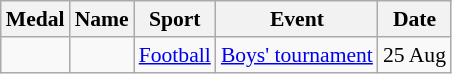<table class="wikitable sortable" style="font-size:90%">
<tr>
<th>Medal</th>
<th>Name</th>
<th>Sport</th>
<th>Event</th>
<th>Date</th>
</tr>
<tr>
<td></td>
<td><br></td>
<td><a href='#'>Football</a></td>
<td><a href='#'>Boys' tournament</a></td>
<td>25 Aug</td>
</tr>
</table>
